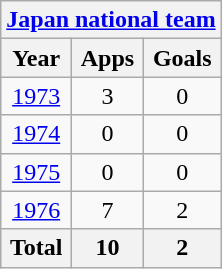<table class="wikitable" style="text-align:center">
<tr>
<th colspan=3><a href='#'>Japan national team</a></th>
</tr>
<tr>
<th>Year</th>
<th>Apps</th>
<th>Goals</th>
</tr>
<tr>
<td><a href='#'>1973</a></td>
<td>3</td>
<td>0</td>
</tr>
<tr>
<td><a href='#'>1974</a></td>
<td>0</td>
<td>0</td>
</tr>
<tr>
<td><a href='#'>1975</a></td>
<td>0</td>
<td>0</td>
</tr>
<tr>
<td><a href='#'>1976</a></td>
<td>7</td>
<td>2</td>
</tr>
<tr>
<th>Total</th>
<th>10</th>
<th>2</th>
</tr>
</table>
